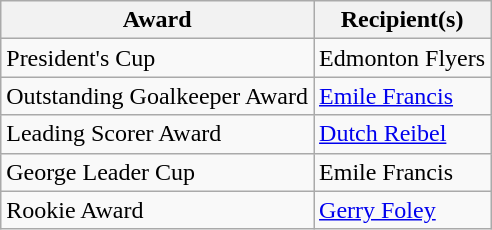<table class="wikitable">
<tr>
<th>Award</th>
<th>Recipient(s)</th>
</tr>
<tr>
<td>President's Cup</td>
<td>Edmonton Flyers</td>
</tr>
<tr>
<td>Outstanding Goalkeeper Award</td>
<td><a href='#'>Emile Francis</a></td>
</tr>
<tr>
<td>Leading Scorer Award</td>
<td><a href='#'>Dutch Reibel</a></td>
</tr>
<tr>
<td>George Leader Cup</td>
<td>Emile Francis</td>
</tr>
<tr>
<td>Rookie Award</td>
<td><a href='#'>Gerry Foley</a></td>
</tr>
</table>
